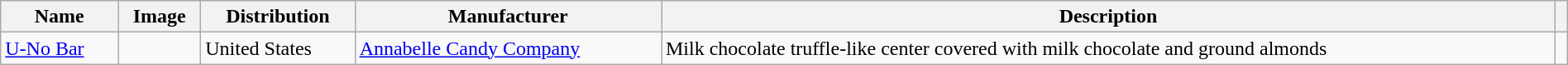<table class="wikitable sortable" style="width:100%">
<tr>
<th>Name</th>
<th class="unsortable">Image</th>
<th>Distribution</th>
<th>Manufacturer</th>
<th>Description</th>
<th></th>
</tr>
<tr>
<td><a href='#'>U-No Bar</a></td>
<td></td>
<td>United States</td>
<td><a href='#'>Annabelle Candy Company</a></td>
<td>Milk chocolate truffle-like center covered with milk chocolate and ground almonds</td>
<td></td>
</tr>
</table>
